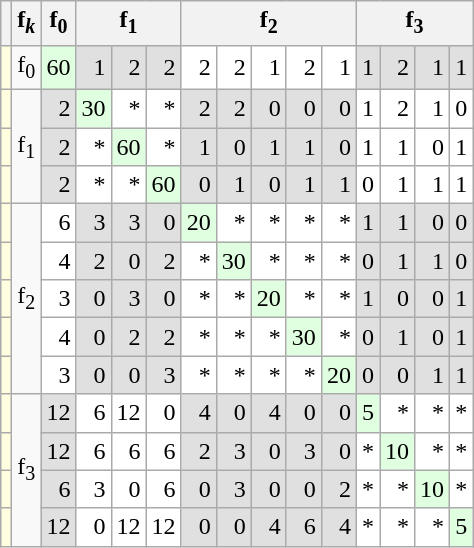<table class=wikitable>
<tr>
<th></th>
<th>f<sub><em>k</em></sub></th>
<th>f<sub>0</sub></th>
<th colspan=3>f<sub>1</sub></th>
<th colspan=5>f<sub>2</sub></th>
<th colspan=4>f<sub>3</sub></th>
</tr>
<tr align=right>
<td align=left bgcolor=#ffffe0></td>
<td rowspan=1>f<sub>0</sub></td>
<td bgcolor=#e0ffe0>60</td>
<td bgcolor=#e0e0e0>1</td>
<td bgcolor=#e0e0e0>2</td>
<td bgcolor=#e0e0e0>2</td>
<td bgcolor=#ffffff>2</td>
<td bgcolor=#ffffff>2</td>
<td bgcolor=#ffffff>1</td>
<td bgcolor=#ffffff>2</td>
<td bgcolor=#ffffff>1</td>
<td bgcolor=#e0e0e0>1</td>
<td bgcolor=#e0e0e0>2</td>
<td bgcolor=#e0e0e0>1</td>
<td bgcolor=#e0e0e0>1</td>
</tr>
<tr align=right>
<td align=left bgcolor=#ffffe0></td>
<td rowspan=3>f<sub>1</sub></td>
<td bgcolor=#e0e0e0>2</td>
<td bgcolor=#e0ffe0>30</td>
<td bgcolor=#ffffff>*</td>
<td bgcolor=#ffffff>*</td>
<td bgcolor=#e0e0e0>2</td>
<td bgcolor=#e0e0e0>2</td>
<td bgcolor=#e0e0e0>0</td>
<td bgcolor=#e0e0e0>0</td>
<td bgcolor=#e0e0e0>0</td>
<td bgcolor=#ffffff>1</td>
<td bgcolor=#ffffff>2</td>
<td bgcolor=#ffffff>1</td>
<td bgcolor=#ffffff>0</td>
</tr>
<tr align=right>
<td align=left bgcolor=#ffffe0></td>
<td bgcolor=#e0e0e0>2</td>
<td bgcolor=#ffffff>*</td>
<td bgcolor=#e0ffe0>60</td>
<td bgcolor=#ffffff>*</td>
<td bgcolor=#e0e0e0>1</td>
<td bgcolor=#e0e0e0>0</td>
<td bgcolor=#e0e0e0>1</td>
<td bgcolor=#e0e0e0>1</td>
<td bgcolor=#e0e0e0>0</td>
<td bgcolor=#ffffff>1</td>
<td bgcolor=#ffffff>1</td>
<td bgcolor=#ffffff>0</td>
<td bgcolor=#ffffff>1</td>
</tr>
<tr align=right>
<td align=left bgcolor=#ffffe0></td>
<td bgcolor=#e0e0e0>2</td>
<td bgcolor=#ffffff>*</td>
<td bgcolor=#ffffff>*</td>
<td bgcolor=#e0ffe0>60</td>
<td bgcolor=#e0e0e0>0</td>
<td bgcolor=#e0e0e0>1</td>
<td bgcolor=#e0e0e0>0</td>
<td bgcolor=#e0e0e0>1</td>
<td bgcolor=#e0e0e0>1</td>
<td bgcolor=#ffffff>0</td>
<td bgcolor=#ffffff>1</td>
<td bgcolor=#ffffff>1</td>
<td bgcolor=#ffffff>1</td>
</tr>
<tr align=right>
<td align=left bgcolor=#ffffe0></td>
<td rowspan=5>f<sub>2</sub></td>
<td bgcolor=#ffffff>6</td>
<td bgcolor=#e0e0e0>3</td>
<td bgcolor=#e0e0e0>3</td>
<td bgcolor=#e0e0e0>0</td>
<td bgcolor=#e0ffe0>20</td>
<td bgcolor=#ffffff>*</td>
<td bgcolor=#ffffff>*</td>
<td bgcolor=#ffffff>*</td>
<td bgcolor=#ffffff>*</td>
<td bgcolor=#e0e0e0>1</td>
<td bgcolor=#e0e0e0>1</td>
<td bgcolor=#e0e0e0>0</td>
<td bgcolor=#e0e0e0>0</td>
</tr>
<tr align=right>
<td align=left bgcolor=#ffffe0></td>
<td bgcolor=#ffffff>4</td>
<td bgcolor=#e0e0e0>2</td>
<td bgcolor=#e0e0e0>0</td>
<td bgcolor=#e0e0e0>2</td>
<td bgcolor=#ffffff>*</td>
<td bgcolor=#e0ffe0>30</td>
<td bgcolor=#ffffff>*</td>
<td bgcolor=#ffffff>*</td>
<td bgcolor=#ffffff>*</td>
<td bgcolor=#e0e0e0>0</td>
<td bgcolor=#e0e0e0>1</td>
<td bgcolor=#e0e0e0>1</td>
<td bgcolor=#e0e0e0>0</td>
</tr>
<tr align=right>
<td align=left bgcolor=#ffffe0></td>
<td bgcolor=#ffffff>3</td>
<td bgcolor=#e0e0e0>0</td>
<td bgcolor=#e0e0e0>3</td>
<td bgcolor=#e0e0e0>0</td>
<td bgcolor=#ffffff>*</td>
<td bgcolor=#ffffff>*</td>
<td bgcolor=#e0ffe0>20</td>
<td bgcolor=#ffffff>*</td>
<td bgcolor=#ffffff>*</td>
<td bgcolor=#e0e0e0>1</td>
<td bgcolor=#e0e0e0>0</td>
<td bgcolor=#e0e0e0>0</td>
<td bgcolor=#e0e0e0>1</td>
</tr>
<tr align=right>
<td align=left bgcolor=#ffffe0></td>
<td bgcolor=#ffffff>4</td>
<td bgcolor=#e0e0e0>0</td>
<td bgcolor=#e0e0e0>2</td>
<td bgcolor=#e0e0e0>2</td>
<td bgcolor=#ffffff>*</td>
<td bgcolor=#ffffff>*</td>
<td bgcolor=#ffffff>*</td>
<td bgcolor=#e0ffe0>30</td>
<td bgcolor=#ffffff>*</td>
<td bgcolor=#e0e0e0>0</td>
<td bgcolor=#e0e0e0>1</td>
<td bgcolor=#e0e0e0>0</td>
<td bgcolor=#e0e0e0>1</td>
</tr>
<tr align=right>
<td align=left bgcolor=#ffffe0></td>
<td bgcolor=#ffffff>3</td>
<td bgcolor=#e0e0e0>0</td>
<td bgcolor=#e0e0e0>0</td>
<td bgcolor=#e0e0e0>3</td>
<td bgcolor=#ffffff>*</td>
<td bgcolor=#ffffff>*</td>
<td bgcolor=#ffffff>*</td>
<td bgcolor=#ffffff>*</td>
<td bgcolor=#e0ffe0>20</td>
<td bgcolor=#e0e0e0>0</td>
<td bgcolor=#e0e0e0>0</td>
<td bgcolor=#e0e0e0>1</td>
<td bgcolor=#e0e0e0>1</td>
</tr>
<tr align=right>
<td align=left bgcolor=#ffffe0></td>
<td rowspan=4>f<sub>3</sub></td>
<td bgcolor=#e0e0e0>12</td>
<td bgcolor=#ffffff>6</td>
<td bgcolor=#ffffff>12</td>
<td bgcolor=#ffffff>0</td>
<td bgcolor=#e0e0e0>4</td>
<td bgcolor=#e0e0e0>0</td>
<td bgcolor=#e0e0e0>4</td>
<td bgcolor=#e0e0e0>0</td>
<td bgcolor=#e0e0e0>0</td>
<td bgcolor=#e0ffe0>5</td>
<td bgcolor=#ffffff>*</td>
<td bgcolor=#ffffff>*</td>
<td bgcolor=#ffffff>*</td>
</tr>
<tr align=right>
<td align=left bgcolor=#ffffe0></td>
<td bgcolor=#e0e0e0>12</td>
<td bgcolor=#ffffff>6</td>
<td bgcolor=#ffffff>6</td>
<td bgcolor=#ffffff>6</td>
<td bgcolor=#e0e0e0>2</td>
<td bgcolor=#e0e0e0>3</td>
<td bgcolor=#e0e0e0>0</td>
<td bgcolor=#e0e0e0>3</td>
<td bgcolor=#e0e0e0>0</td>
<td bgcolor=#ffffff>*</td>
<td bgcolor=#e0ffe0>10</td>
<td bgcolor=#ffffff>*</td>
<td bgcolor=#ffffff>*</td>
</tr>
<tr align=right>
<td align=left bgcolor=#ffffe0></td>
<td bgcolor=#e0e0e0>6</td>
<td bgcolor=#ffffff>3</td>
<td bgcolor=#ffffff>0</td>
<td bgcolor=#ffffff>6</td>
<td bgcolor=#e0e0e0>0</td>
<td bgcolor=#e0e0e0>3</td>
<td bgcolor=#e0e0e0>0</td>
<td bgcolor=#e0e0e0>0</td>
<td bgcolor=#e0e0e0>2</td>
<td bgcolor=#ffffff>*</td>
<td bgcolor=#ffffff>*</td>
<td bgcolor=#e0ffe0>10</td>
<td bgcolor=#ffffff>*</td>
</tr>
<tr align=right>
<td align=left bgcolor=#ffffe0></td>
<td bgcolor=#e0e0e0>12</td>
<td bgcolor=#ffffff>0</td>
<td bgcolor=#ffffff>12</td>
<td bgcolor=#ffffff>12</td>
<td bgcolor=#e0e0e0>0</td>
<td bgcolor=#e0e0e0>0</td>
<td bgcolor=#e0e0e0>4</td>
<td bgcolor=#e0e0e0>6</td>
<td bgcolor=#e0e0e0>4</td>
<td bgcolor=#ffffff>*</td>
<td bgcolor=#ffffff>*</td>
<td bgcolor=#ffffff>*</td>
<td bgcolor=#e0ffe0>5</td>
</tr>
</table>
